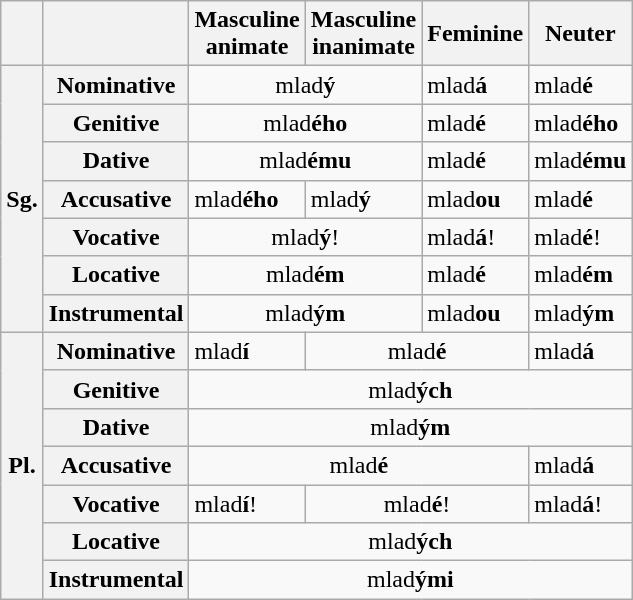<table class=wikitable>
<tr>
<th> </th>
<th> </th>
<th>Masculine<br>animate</th>
<th>Masculine<br>inanimate</th>
<th>Feminine</th>
<th>Neuter</th>
</tr>
<tr>
<th rowspan="7">Sg.</th>
<th>Nominative</th>
<td colspan=2 align=center>mlad<strong>ý</strong></td>
<td>mlad<strong>á</strong></td>
<td>mlad<strong>é</strong></td>
</tr>
<tr>
<th>Genitive</th>
<td colspan=2 align=center>mlad<strong>ého</strong></td>
<td>mlad<strong>é</strong></td>
<td>mlad<strong>ého</strong></td>
</tr>
<tr>
<th>Dative</th>
<td colspan=2 align=center>mlad<strong>ému</strong></td>
<td>mlad<strong>é</strong></td>
<td>mlad<strong>ému</strong></td>
</tr>
<tr>
<th>Accusative</th>
<td>mlad<strong>ého</strong></td>
<td>mlad<strong>ý</strong></td>
<td>mlad<strong>ou</strong></td>
<td>mlad<strong>é</strong></td>
</tr>
<tr>
<th>Vocative</th>
<td colspan=2 align=center>mlad<strong>ý</strong>!</td>
<td>mlad<strong>á</strong>!</td>
<td>mlad<strong>é</strong>!</td>
</tr>
<tr>
<th>Locative</th>
<td colspan=2 align=center>mlad<strong>ém</strong></td>
<td>mlad<strong>é</strong></td>
<td>mlad<strong>ém</strong></td>
</tr>
<tr>
<th>Instrumental</th>
<td colspan=2 align=center>mlad<strong>ým</strong></td>
<td>mlad<strong>ou</strong></td>
<td>mlad<strong>ým</strong></td>
</tr>
<tr>
<th rowspan="7">Pl.</th>
<th>Nominative</th>
<td>mlad<strong>í</strong></td>
<td colspan=2 align=center>mlad<strong>é</strong></td>
<td>mlad<strong>á</strong></td>
</tr>
<tr>
<th>Genitive</th>
<td colspan=4 align=center>mlad<strong>ých</strong></td>
</tr>
<tr>
<th>Dative</th>
<td colspan=4 align=center>mlad<strong>ým</strong></td>
</tr>
<tr>
<th>Accusative</th>
<td colspan=3 align=center>mlad<strong>é</strong></td>
<td>mlad<strong>á</strong></td>
</tr>
<tr>
<th>Vocative</th>
<td>mlad<strong>í</strong>!</td>
<td colspan=2 align=center>mlad<strong>é</strong>!</td>
<td>mlad<strong>á</strong>!</td>
</tr>
<tr>
<th>Locative</th>
<td colspan=4 align=center>mlad<strong>ých</strong></td>
</tr>
<tr>
<th>Instrumental</th>
<td colspan=4 align=center>mlad<strong>ými</strong></td>
</tr>
</table>
